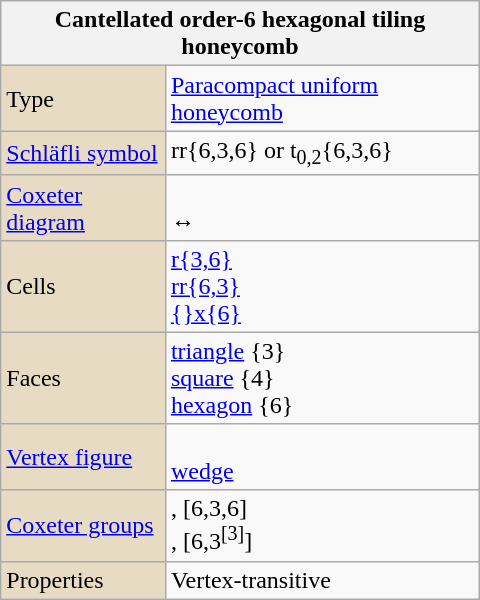<table class="wikitable" align="right" style="margin-left:10px" width="320">
<tr>
<th bgcolor=#e7dcc3 colspan=2>Cantellated order-6 hexagonal tiling honeycomb</th>
</tr>
<tr>
<td bgcolor=#e7dcc3>Type</td>
<td><a href='#'>Paracompact uniform honeycomb</a></td>
</tr>
<tr>
<td bgcolor=#e7dcc3><a href='#'>Schläfli symbol</a></td>
<td>rr{6,3,6} or t<sub>0,2</sub>{6,3,6}</td>
</tr>
<tr>
<td bgcolor=#e7dcc3><a href='#'>Coxeter diagram</a></td>
<td><br> ↔ </td>
</tr>
<tr>
<td bgcolor=#e7dcc3>Cells</td>
<td><a href='#'>r{3,6}</a> <br><a href='#'>rr{6,3}</a> <br><a href='#'>{}x{6}</a> </td>
</tr>
<tr>
<td bgcolor=#e7dcc3>Faces</td>
<td><a href='#'>triangle</a> {3}<br><a href='#'>square</a> {4}<br><a href='#'>hexagon</a> {6}</td>
</tr>
<tr>
<td bgcolor=#e7dcc3><a href='#'>Vertex figure</a></td>
<td><br><a href='#'>wedge</a></td>
</tr>
<tr>
<td bgcolor=#e7dcc3><a href='#'>Coxeter groups</a></td>
<td>, [6,3,6]<br>, [6,3<sup>[3]</sup>]</td>
</tr>
<tr>
<td bgcolor=#e7dcc3>Properties</td>
<td>Vertex-transitive</td>
</tr>
</table>
